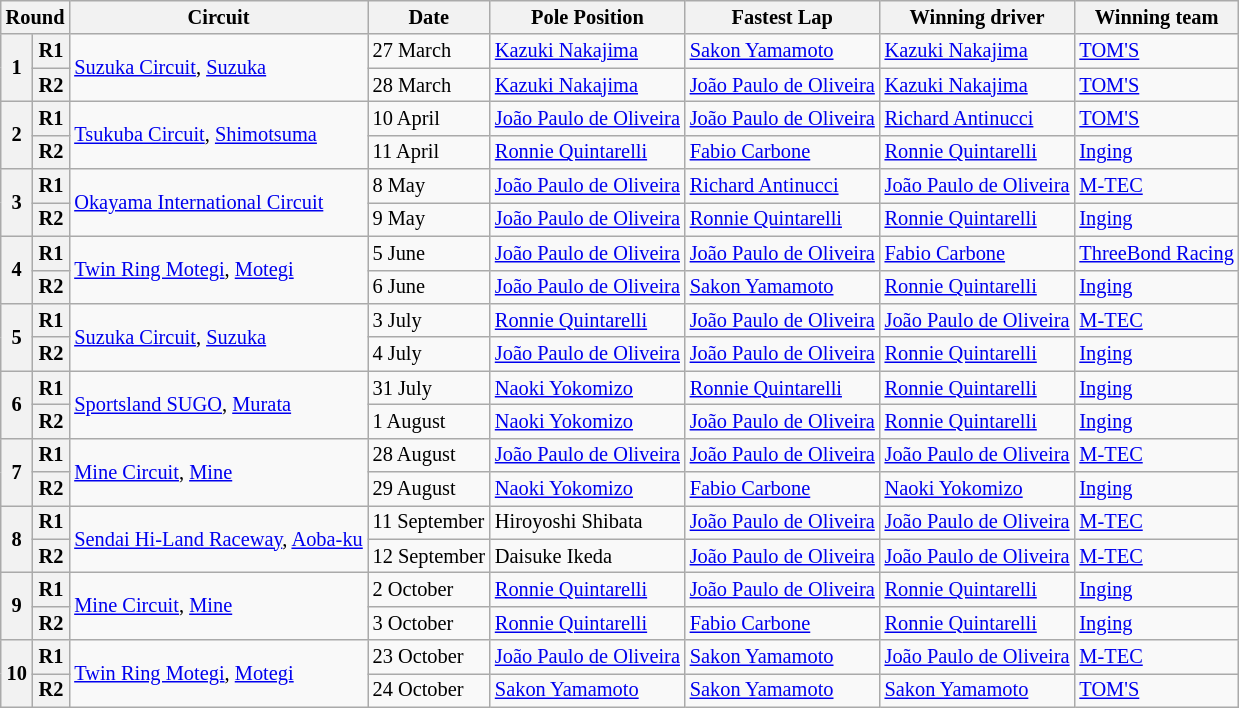<table class="wikitable" style="font-size: 85%;">
<tr>
<th colspan=2>Round</th>
<th>Circuit</th>
<th>Date</th>
<th>Pole Position</th>
<th>Fastest Lap</th>
<th>Winning driver</th>
<th>Winning team</th>
</tr>
<tr>
<th rowspan=2>1</th>
<th>R1</th>
<td rowspan=2><a href='#'>Suzuka Circuit</a>, <a href='#'>Suzuka</a></td>
<td>27 March</td>
<td> <a href='#'>Kazuki Nakajima</a></td>
<td> <a href='#'>Sakon Yamamoto</a></td>
<td> <a href='#'>Kazuki Nakajima</a></td>
<td><a href='#'>TOM'S</a></td>
</tr>
<tr>
<th>R2</th>
<td>28 March</td>
<td> <a href='#'>Kazuki Nakajima</a></td>
<td> <a href='#'>João Paulo de Oliveira</a></td>
<td> <a href='#'>Kazuki Nakajima</a></td>
<td><a href='#'>TOM'S</a></td>
</tr>
<tr>
<th rowspan=2>2</th>
<th>R1</th>
<td rowspan=2><a href='#'>Tsukuba Circuit</a>, <a href='#'>Shimotsuma</a></td>
<td>10 April</td>
<td> <a href='#'>João Paulo de Oliveira</a></td>
<td> <a href='#'>João Paulo de Oliveira</a></td>
<td> <a href='#'>Richard Antinucci</a></td>
<td><a href='#'>TOM'S</a></td>
</tr>
<tr>
<th>R2</th>
<td>11 April</td>
<td> <a href='#'>Ronnie Quintarelli</a></td>
<td> <a href='#'>Fabio Carbone</a></td>
<td> <a href='#'>Ronnie Quintarelli</a></td>
<td><a href='#'>Inging</a></td>
</tr>
<tr>
<th rowspan=2>3</th>
<th>R1</th>
<td rowspan=2><a href='#'>Okayama International Circuit</a></td>
<td>8 May</td>
<td> <a href='#'>João Paulo de Oliveira</a></td>
<td> <a href='#'>Richard Antinucci</a></td>
<td> <a href='#'>João Paulo de Oliveira</a></td>
<td><a href='#'>M-TEC</a></td>
</tr>
<tr>
<th>R2</th>
<td>9 May</td>
<td> <a href='#'>João Paulo de Oliveira</a></td>
<td> <a href='#'>Ronnie Quintarelli</a></td>
<td> <a href='#'>Ronnie Quintarelli</a></td>
<td><a href='#'>Inging</a></td>
</tr>
<tr>
<th rowspan=2>4</th>
<th>R1</th>
<td rowspan=2><a href='#'>Twin Ring Motegi</a>, <a href='#'>Motegi</a></td>
<td>5 June</td>
<td> <a href='#'>João Paulo de Oliveira</a></td>
<td> <a href='#'>João Paulo de Oliveira</a></td>
<td> <a href='#'>Fabio Carbone</a></td>
<td><a href='#'>ThreeBond Racing</a></td>
</tr>
<tr>
<th>R2</th>
<td>6 June</td>
<td> <a href='#'>João Paulo de Oliveira</a></td>
<td> <a href='#'>Sakon Yamamoto</a></td>
<td> <a href='#'>Ronnie Quintarelli</a></td>
<td><a href='#'>Inging</a></td>
</tr>
<tr>
<th rowspan=2>5</th>
<th>R1</th>
<td rowspan=2><a href='#'>Suzuka Circuit</a>, <a href='#'>Suzuka</a></td>
<td>3 July</td>
<td> <a href='#'>Ronnie Quintarelli</a></td>
<td> <a href='#'>João Paulo de Oliveira</a></td>
<td> <a href='#'>João Paulo de Oliveira</a></td>
<td><a href='#'>M-TEC</a></td>
</tr>
<tr>
<th>R2</th>
<td>4 July</td>
<td> <a href='#'>João Paulo de Oliveira</a></td>
<td> <a href='#'>João Paulo de Oliveira</a></td>
<td> <a href='#'>Ronnie Quintarelli</a></td>
<td><a href='#'>Inging</a></td>
</tr>
<tr>
<th rowspan=2>6</th>
<th>R1</th>
<td rowspan=2><a href='#'>Sportsland SUGO</a>, <a href='#'>Murata</a></td>
<td>31 July</td>
<td> <a href='#'>Naoki Yokomizo</a></td>
<td> <a href='#'>Ronnie Quintarelli</a></td>
<td> <a href='#'>Ronnie Quintarelli</a></td>
<td><a href='#'>Inging</a></td>
</tr>
<tr>
<th>R2</th>
<td>1 August</td>
<td> <a href='#'>Naoki Yokomizo</a></td>
<td> <a href='#'>João Paulo de Oliveira</a></td>
<td> <a href='#'>Ronnie Quintarelli</a></td>
<td><a href='#'>Inging</a></td>
</tr>
<tr>
<th rowspan=2>7</th>
<th>R1</th>
<td rowspan=2><a href='#'>Mine Circuit</a>, <a href='#'>Mine</a></td>
<td>28 August</td>
<td> <a href='#'>João Paulo de Oliveira</a></td>
<td> <a href='#'>João Paulo de Oliveira</a></td>
<td> <a href='#'>João Paulo de Oliveira</a></td>
<td><a href='#'>M-TEC</a></td>
</tr>
<tr>
<th>R2</th>
<td>29 August</td>
<td> <a href='#'>Naoki Yokomizo</a></td>
<td> <a href='#'>Fabio Carbone</a></td>
<td> <a href='#'>Naoki Yokomizo</a></td>
<td><a href='#'>Inging</a></td>
</tr>
<tr>
<th rowspan=2>8</th>
<th>R1</th>
<td rowspan=2><a href='#'>Sendai Hi-Land Raceway</a>, <a href='#'>Aoba-ku</a></td>
<td>11 September</td>
<td> Hiroyoshi Shibata</td>
<td> <a href='#'>João Paulo de Oliveira</a></td>
<td> <a href='#'>João Paulo de Oliveira</a></td>
<td><a href='#'>M-TEC</a></td>
</tr>
<tr>
<th>R2</th>
<td>12 September</td>
<td> Daisuke Ikeda</td>
<td> <a href='#'>João Paulo de Oliveira</a></td>
<td> <a href='#'>João Paulo de Oliveira</a></td>
<td><a href='#'>M-TEC</a></td>
</tr>
<tr>
<th rowspan=2>9</th>
<th>R1</th>
<td rowspan=2><a href='#'>Mine Circuit</a>, <a href='#'>Mine</a></td>
<td>2 October</td>
<td> <a href='#'>Ronnie Quintarelli</a></td>
<td> <a href='#'>João Paulo de Oliveira</a></td>
<td> <a href='#'>Ronnie Quintarelli</a></td>
<td><a href='#'>Inging</a></td>
</tr>
<tr>
<th>R2</th>
<td>3 October</td>
<td> <a href='#'>Ronnie Quintarelli</a></td>
<td> <a href='#'>Fabio Carbone</a></td>
<td> <a href='#'>Ronnie Quintarelli</a></td>
<td><a href='#'>Inging</a></td>
</tr>
<tr>
<th rowspan=2>10</th>
<th>R1</th>
<td rowspan=2><a href='#'>Twin Ring Motegi</a>, <a href='#'>Motegi</a></td>
<td>23 October</td>
<td> <a href='#'>João Paulo de Oliveira</a></td>
<td> <a href='#'>Sakon Yamamoto</a></td>
<td> <a href='#'>João Paulo de Oliveira</a></td>
<td><a href='#'>M-TEC</a></td>
</tr>
<tr>
<th>R2</th>
<td>24 October</td>
<td> <a href='#'>Sakon Yamamoto</a></td>
<td> <a href='#'>Sakon Yamamoto</a></td>
<td> <a href='#'>Sakon Yamamoto</a></td>
<td><a href='#'>TOM'S</a></td>
</tr>
</table>
